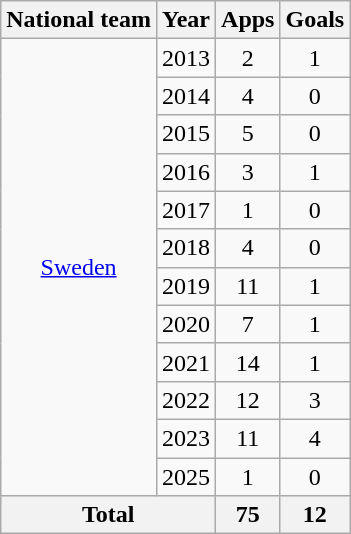<table class=wikitable style=text-align:center>
<tr>
<th>National team</th>
<th>Year</th>
<th>Apps</th>
<th>Goals</th>
</tr>
<tr>
<td rowspan=12><a href='#'>Sweden</a></td>
<td>2013</td>
<td>2</td>
<td>1</td>
</tr>
<tr>
<td>2014</td>
<td>4</td>
<td>0</td>
</tr>
<tr>
<td>2015</td>
<td>5</td>
<td>0</td>
</tr>
<tr>
<td>2016</td>
<td>3</td>
<td>1</td>
</tr>
<tr>
<td>2017</td>
<td>1</td>
<td>0</td>
</tr>
<tr>
<td>2018</td>
<td>4</td>
<td>0</td>
</tr>
<tr>
<td>2019</td>
<td>11</td>
<td>1</td>
</tr>
<tr>
<td>2020</td>
<td>7</td>
<td>1</td>
</tr>
<tr>
<td>2021</td>
<td>14</td>
<td>1</td>
</tr>
<tr>
<td>2022</td>
<td>12</td>
<td>3</td>
</tr>
<tr>
<td>2023</td>
<td>11</td>
<td>4</td>
</tr>
<tr>
<td>2025</td>
<td>1</td>
<td>0</td>
</tr>
<tr>
<th colspan=2>Total</th>
<th>75</th>
<th>12</th>
</tr>
</table>
